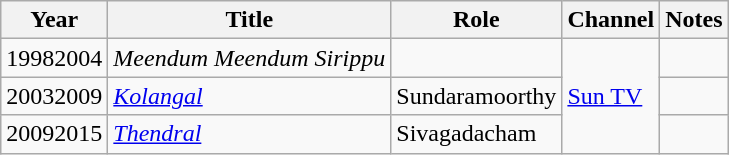<table class="wikitable">
<tr>
<th>Year</th>
<th>Title</th>
<th>Role</th>
<th>Channel</th>
<th>Notes</th>
</tr>
<tr>
<td>19982004</td>
<td><em>Meendum Meendum Sirippu</em></td>
<td></td>
<td rowspan="3"><a href='#'>Sun TV</a></td>
<td></td>
</tr>
<tr>
<td>20032009</td>
<td><em><a href='#'>Kolangal</a></em></td>
<td>Sundaramoorthy</td>
<td></td>
</tr>
<tr>
<td>20092015</td>
<td><em><a href='#'>Thendral</a></em></td>
<td>Sivagadacham</td>
<td></td>
</tr>
</table>
